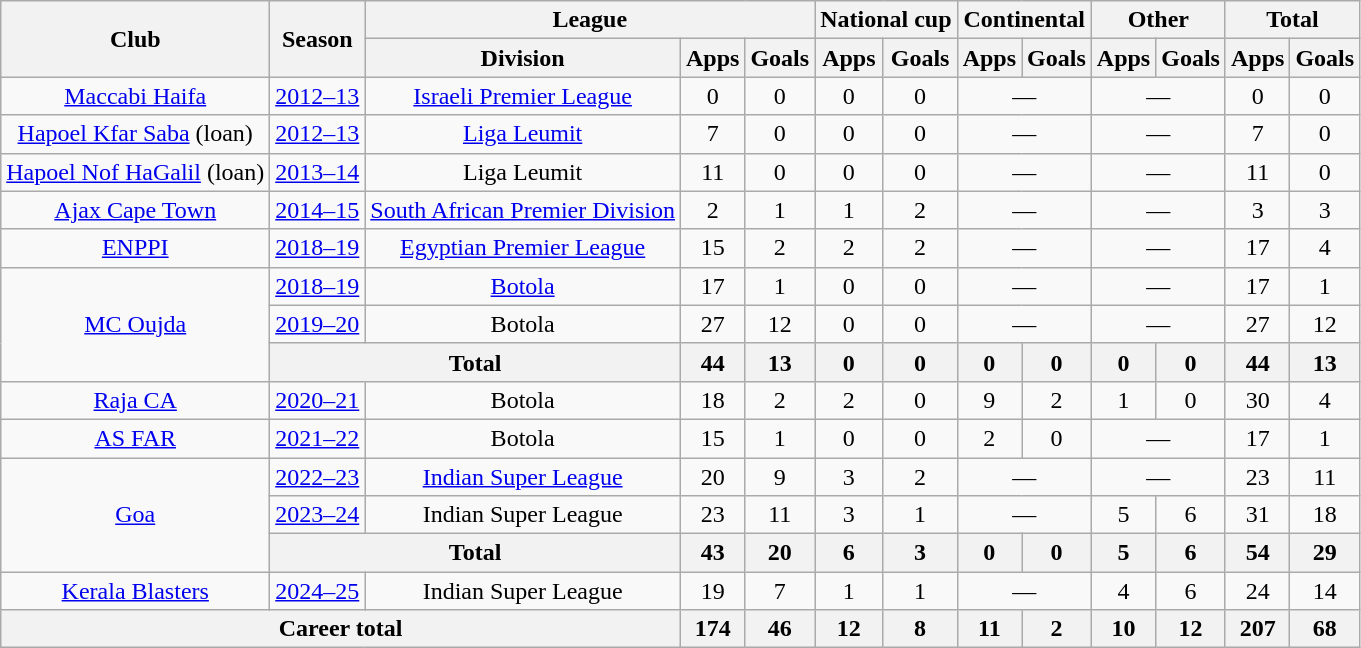<table class="wikitable" style="text-align: center;">
<tr>
<th rowspan="2">Club</th>
<th rowspan="2">Season</th>
<th colspan="3">League</th>
<th colspan="2">National cup</th>
<th colspan="2">Continental</th>
<th colspan="2">Other</th>
<th colspan="2">Total</th>
</tr>
<tr>
<th>Division</th>
<th>Apps</th>
<th>Goals</th>
<th>Apps</th>
<th>Goals</th>
<th>Apps</th>
<th>Goals</th>
<th>Apps</th>
<th>Goals</th>
<th>Apps</th>
<th>Goals</th>
</tr>
<tr>
<td><a href='#'>Maccabi Haifa</a></td>
<td><a href='#'>2012–13</a></td>
<td><a href='#'>Israeli Premier League</a></td>
<td>0</td>
<td>0</td>
<td>0</td>
<td>0</td>
<td colspan="2">—</td>
<td colspan="2">—</td>
<td>0</td>
<td>0</td>
</tr>
<tr>
<td><a href='#'>Hapoel Kfar Saba</a> (loan)</td>
<td><a href='#'>2012–13</a></td>
<td><a href='#'>Liga Leumit</a></td>
<td>7</td>
<td>0</td>
<td>0</td>
<td>0</td>
<td colspan="2">—</td>
<td colspan="2">—</td>
<td>7</td>
<td>0</td>
</tr>
<tr>
<td><a href='#'>Hapoel Nof HaGalil</a> (loan)</td>
<td><a href='#'>2013–14</a></td>
<td>Liga Leumit</td>
<td>11</td>
<td>0</td>
<td>0</td>
<td>0</td>
<td colspan="2">—</td>
<td colspan="2">—</td>
<td>11</td>
<td>0</td>
</tr>
<tr>
<td><a href='#'>Ajax Cape Town</a></td>
<td><a href='#'>2014–15</a></td>
<td><a href='#'>South African Premier Division</a></td>
<td>2</td>
<td>1</td>
<td>1</td>
<td>2</td>
<td colspan="2">—</td>
<td colspan="2">—</td>
<td>3</td>
<td>3</td>
</tr>
<tr>
<td><a href='#'>ENPPI</a></td>
<td><a href='#'>2018–19</a></td>
<td><a href='#'>Egyptian Premier League</a></td>
<td>15</td>
<td>2</td>
<td>2</td>
<td>2</td>
<td colspan="2">—</td>
<td colspan="2">—</td>
<td>17</td>
<td>4</td>
</tr>
<tr>
<td rowspan="3"><a href='#'>MC Oujda</a></td>
<td><a href='#'>2018–19</a></td>
<td><a href='#'>Botola</a></td>
<td>17</td>
<td>1</td>
<td>0</td>
<td>0</td>
<td colspan="2">—</td>
<td colspan="2">—</td>
<td>17</td>
<td>1</td>
</tr>
<tr>
<td><a href='#'>2019–20</a></td>
<td>Botola</td>
<td>27</td>
<td>12</td>
<td>0</td>
<td>0</td>
<td colspan="2">—</td>
<td colspan="2">—</td>
<td>27</td>
<td>12</td>
</tr>
<tr>
<th colspan="2">Total</th>
<th>44</th>
<th>13</th>
<th>0</th>
<th>0</th>
<th>0</th>
<th>0</th>
<th>0</th>
<th>0</th>
<th>44</th>
<th>13</th>
</tr>
<tr>
<td><a href='#'>Raja CA</a></td>
<td><a href='#'>2020–21</a></td>
<td>Botola</td>
<td>18</td>
<td>2</td>
<td>2</td>
<td>0</td>
<td>9</td>
<td>2</td>
<td>1</td>
<td>0</td>
<td>30</td>
<td>4</td>
</tr>
<tr>
<td><a href='#'>AS FAR</a></td>
<td><a href='#'>2021–22</a></td>
<td>Botola</td>
<td>15</td>
<td>1</td>
<td>0</td>
<td>0</td>
<td>2</td>
<td>0</td>
<td colspan="2">—</td>
<td>17</td>
<td>1</td>
</tr>
<tr>
<td rowspan="3"><a href='#'>Goa</a></td>
<td><a href='#'>2022–23</a></td>
<td><a href='#'>Indian Super League</a></td>
<td>20</td>
<td>9</td>
<td>3</td>
<td>2</td>
<td colspan="2">—</td>
<td colspan="2">—</td>
<td>23</td>
<td>11</td>
</tr>
<tr>
<td><a href='#'>2023–24</a></td>
<td>Indian Super League</td>
<td>23</td>
<td>11</td>
<td>3</td>
<td>1</td>
<td colspan="2">—</td>
<td>5</td>
<td>6</td>
<td>31</td>
<td>18</td>
</tr>
<tr>
<th colspan="2">Total</th>
<th>43</th>
<th>20</th>
<th>6</th>
<th>3</th>
<th>0</th>
<th>0</th>
<th>5</th>
<th>6</th>
<th>54</th>
<th>29</th>
</tr>
<tr>
<td><a href='#'>Kerala Blasters</a></td>
<td><a href='#'>2024–25</a></td>
<td>Indian Super League</td>
<td>19</td>
<td>7</td>
<td>1</td>
<td>1</td>
<td colspan="2">—</td>
<td>4</td>
<td>6</td>
<td>24</td>
<td>14</td>
</tr>
<tr>
<th colspan="3">Career total</th>
<th>174</th>
<th>46</th>
<th>12</th>
<th>8</th>
<th>11</th>
<th>2</th>
<th>10</th>
<th>12</th>
<th>207</th>
<th>68</th>
</tr>
</table>
